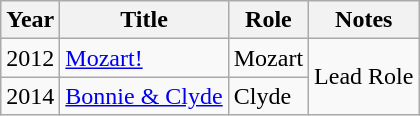<table class="wikitable">
<tr>
<th>Year</th>
<th>Title</th>
<th>Role</th>
<th>Notes</th>
</tr>
<tr>
<td>2012</td>
<td><a href='#'>Mozart!</a></td>
<td>Mozart</td>
<td rowspan=2>Lead Role</td>
</tr>
<tr>
<td>2014</td>
<td><a href='#'>Bonnie & Clyde</a></td>
<td>Clyde</td>
</tr>
</table>
